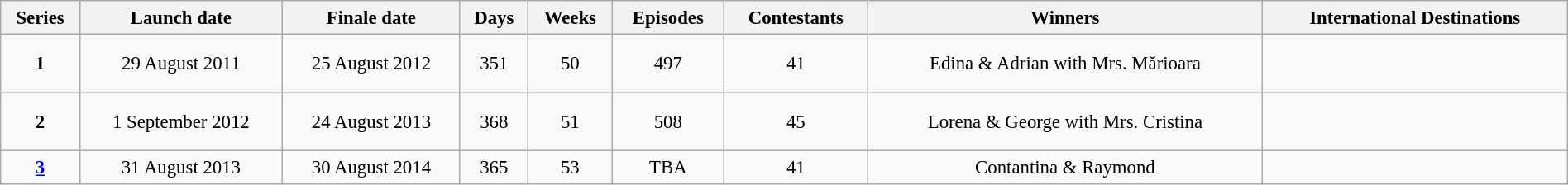<table class="wikitable" style="text-align:center; width: 100%; font-size:95%; line-height:20px;">
<tr>
<th>Series</th>
<th>Launch date</th>
<th>Finale date</th>
<th>Days</th>
<th>Weeks</th>
<th>Episodes</th>
<th>Contestants</th>
<th>Winners</th>
<th>International Destinations</th>
</tr>
<tr>
<td><strong>1</strong></td>
<td>29 August 2011</td>
<td>25 August 2012</td>
<td>351</td>
<td>50</td>
<td>497</td>
<td>41</td>
<td>Edina & Adrian with Mrs. Mărioara</td>
<td><span></span><strong></strong> <br> <span></span><strong></strong> <br></td>
</tr>
<tr>
<td><strong>2</strong></td>
<td>1 September 2012</td>
<td>24 August 2013</td>
<td>368</td>
<td>51</td>
<td>508</td>
<td>45</td>
<td>Lorena & George with Mrs. Cristina</td>
<td><span></span><strong></strong> <br> <span></span><strong></strong> <br></td>
</tr>
<tr>
<td><strong><a href='#'>3</a></strong></td>
<td>31 August 2013</td>
<td>30 August 2014</td>
<td>365</td>
<td>53</td>
<td>TBA</td>
<td>41</td>
<td>Contantina & Raymond</td>
<td><span></span><strong></strong> <br></td>
</tr>
</table>
